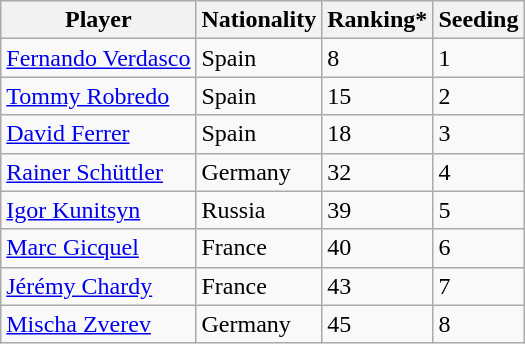<table class="wikitable" border="1">
<tr>
<th>Player</th>
<th>Nationality</th>
<th>Ranking*</th>
<th>Seeding</th>
</tr>
<tr>
<td><a href='#'>Fernando Verdasco</a></td>
<td> Spain</td>
<td>8</td>
<td>1</td>
</tr>
<tr>
<td><a href='#'>Tommy Robredo</a></td>
<td> Spain</td>
<td>15</td>
<td>2</td>
</tr>
<tr>
<td><a href='#'>David Ferrer</a></td>
<td> Spain</td>
<td>18</td>
<td>3</td>
</tr>
<tr>
<td><a href='#'>Rainer Schüttler</a></td>
<td> Germany</td>
<td>32</td>
<td>4</td>
</tr>
<tr>
<td><a href='#'>Igor Kunitsyn</a></td>
<td> Russia</td>
<td>39</td>
<td>5</td>
</tr>
<tr>
<td><a href='#'>Marc Gicquel</a></td>
<td> France</td>
<td>40</td>
<td>6</td>
</tr>
<tr>
<td><a href='#'>Jérémy Chardy</a></td>
<td> France</td>
<td>43</td>
<td>7</td>
</tr>
<tr>
<td><a href='#'>Mischa Zverev</a></td>
<td> Germany</td>
<td>45</td>
<td>8</td>
</tr>
</table>
